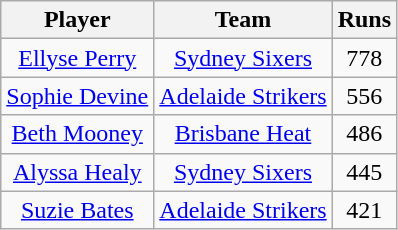<table class="wikitable" style="text-align: center;">
<tr>
<th>Player</th>
<th>Team</th>
<th>Runs</th>
</tr>
<tr>
<td><a href='#'>Ellyse Perry</a></td>
<td><a href='#'>Sydney Sixers</a></td>
<td>778</td>
</tr>
<tr>
<td><a href='#'>Sophie Devine</a></td>
<td><a href='#'>Adelaide Strikers</a></td>
<td>556</td>
</tr>
<tr>
<td><a href='#'>Beth Mooney</a></td>
<td><a href='#'>Brisbane Heat</a></td>
<td>486</td>
</tr>
<tr>
<td><a href='#'>Alyssa Healy</a></td>
<td><a href='#'>Sydney Sixers</a></td>
<td>445</td>
</tr>
<tr>
<td><a href='#'>Suzie Bates</a></td>
<td><a href='#'>Adelaide Strikers</a></td>
<td>421</td>
</tr>
</table>
